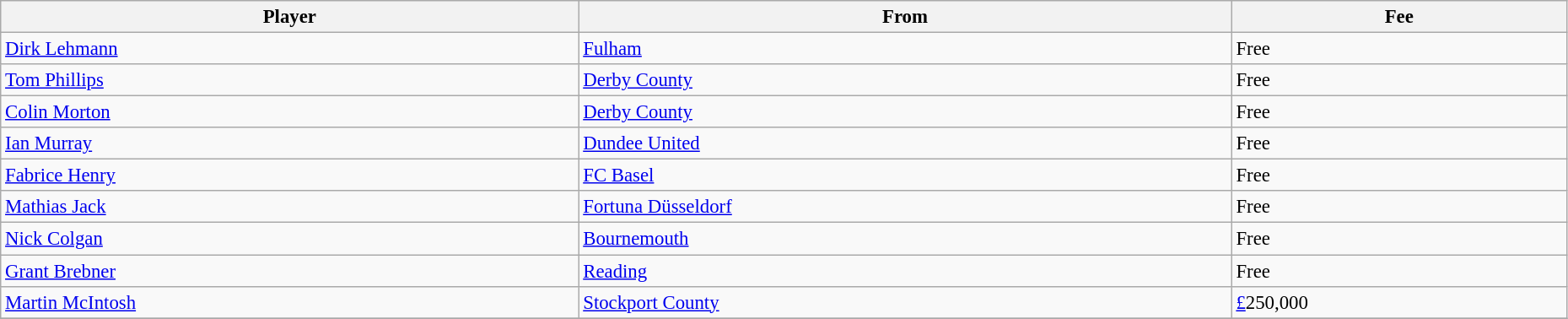<table class="wikitable" style="text-align:center; font-size:95%;width:98%; text-align:left">
<tr>
<th>Player</th>
<th>From</th>
<th>Fee</th>
</tr>
<tr --->
<td> <a href='#'>Dirk Lehmann</a></td>
<td><a href='#'>Fulham</a></td>
<td>Free</td>
</tr>
<tr>
<td> <a href='#'>Tom Phillips</a></td>
<td><a href='#'>Derby County</a></td>
<td>Free</td>
</tr>
<tr>
<td> <a href='#'>Colin Morton</a></td>
<td><a href='#'>Derby County</a></td>
<td>Free</td>
</tr>
<tr>
<td> <a href='#'>Ian Murray</a></td>
<td><a href='#'>Dundee United</a></td>
<td>Free</td>
</tr>
<tr>
<td> <a href='#'>Fabrice Henry</a></td>
<td><a href='#'>FC Basel</a></td>
<td>Free</td>
</tr>
<tr>
<td> <a href='#'>Mathias Jack</a></td>
<td><a href='#'>Fortuna Düsseldorf</a></td>
<td>Free</td>
</tr>
<tr>
<td> <a href='#'>Nick Colgan</a></td>
<td><a href='#'>Bournemouth</a></td>
<td>Free</td>
</tr>
<tr>
<td> <a href='#'>Grant Brebner</a></td>
<td><a href='#'>Reading</a></td>
<td>Free</td>
</tr>
<tr>
<td> <a href='#'>Martin McIntosh</a></td>
<td><a href='#'>Stockport County</a></td>
<td><a href='#'>£</a>250,000</td>
</tr>
<tr>
</tr>
</table>
